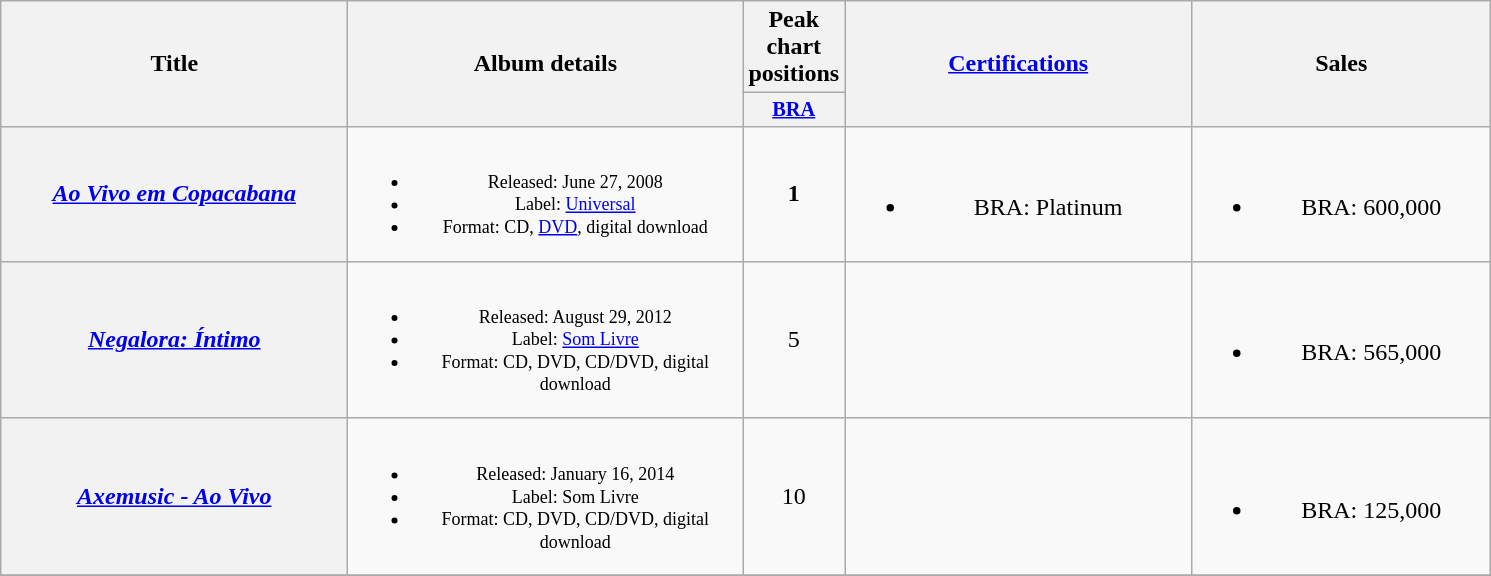<table class="wikitable plainrowheaders" style="text-align:center;" border="1">
<tr>
<th scope="col" rowspan="2" style="width:14em;">Title</th>
<th scope="col" rowspan="2" style="width:16em;">Album details</th>
<th scope="col" colspan="1">Peak chart positions</th>
<th scope="col" rowspan="2" style="width:14em;"><a href='#'>Certifications</a></th>
<th scope="col" rowspan="2" style="width:12em;">Sales</th>
</tr>
<tr>
<th scope="col" style="width:2.75em;font-size:85%;"><a href='#'>BRA</a><br></th>
</tr>
<tr>
<th scope="row"><em><a href='#'>Ao Vivo em Copacabana</a></em></th>
<td style="font-size:12px;"><br><ul><li>Released: June 27, 2008</li><li>Label: <a href='#'>Universal</a></li><li>Format: CD, <a href='#'>DVD</a>, digital download</li></ul></td>
<td><strong>1</strong></td>
<td><br><ul><li>BRA: Platinum</li></ul></td>
<td><br><ul><li>BRA: 600,000</li></ul></td>
</tr>
<tr>
<th scope="row"><em><a href='#'>Negalora: Íntimo</a></em></th>
<td style="font-size:12px;"><br><ul><li>Released: August 29, 2012</li><li>Label: <a href='#'>Som Livre</a></li><li>Format: CD, DVD, CD/DVD, digital download</li></ul></td>
<td>5</td>
<td></td>
<td><br><ul><li>BRA: 565,000</li></ul></td>
</tr>
<tr>
<th scope="row"><em><a href='#'>Axemusic - Ao Vivo</a></em></th>
<td style="font-size:12px;"><br><ul><li>Released: January 16, 2014</li><li>Label: Som Livre</li><li>Format: CD, DVD, CD/DVD, digital download</li></ul></td>
<td>10</td>
<td></td>
<td><br><ul><li>BRA: 125,000</li></ul></td>
</tr>
<tr>
</tr>
</table>
